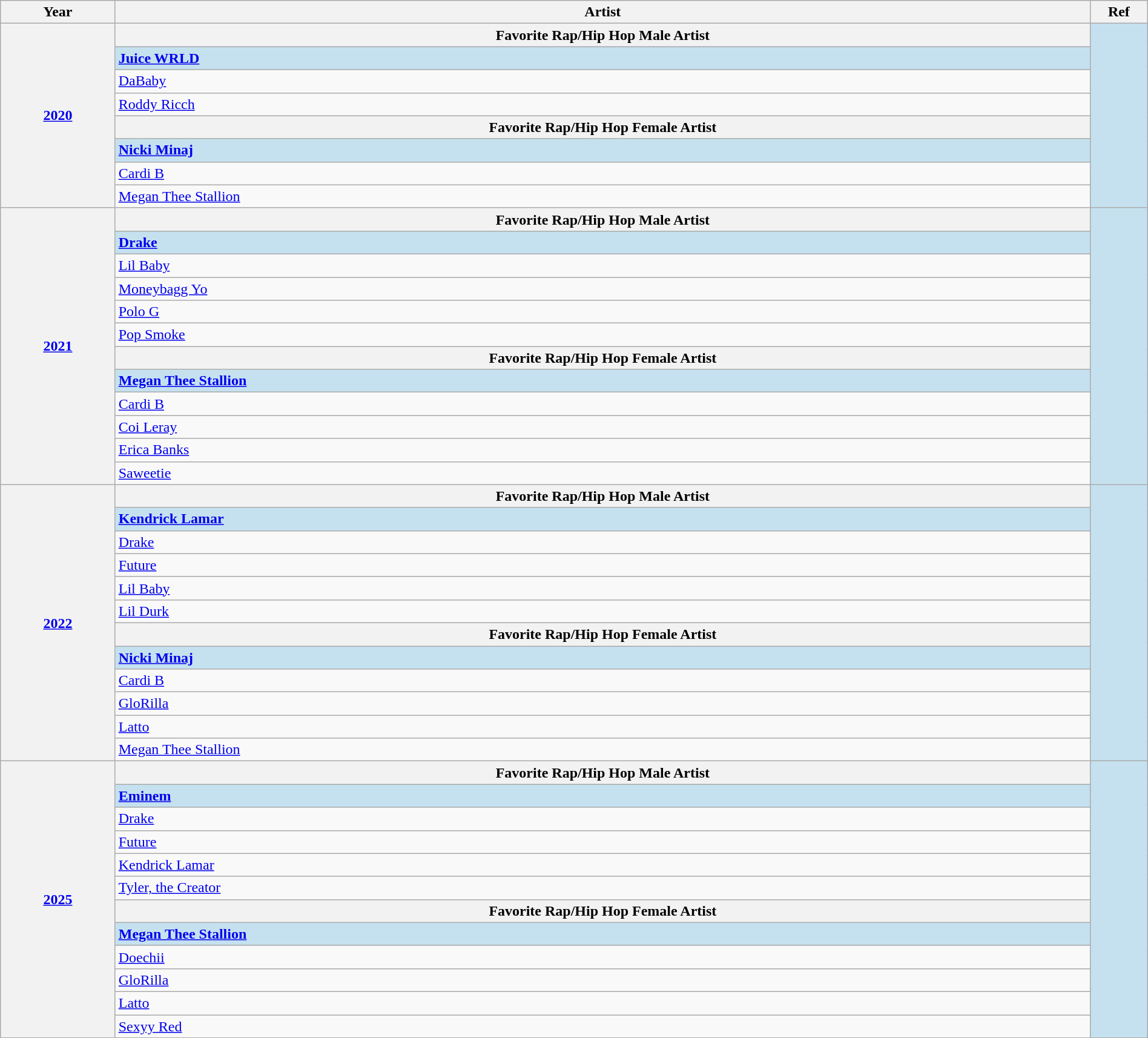<table class="wikitable" width="100%">
<tr>
<th width="10%">Year</th>
<th width="85%">Artist</th>
<th width="5%">Ref</th>
</tr>
<tr>
<th rowspan="8" align="center"><a href='#'>2020<br></a></th>
<th>Favorite Rap/Hip Hop Male Artist</th>
<td rowspan="8" style="background:#c5e1f0" align="center"></td>
</tr>
<tr style="background:#c5e1f0">
<td><strong><a href='#'>Juice WRLD</a></strong></td>
</tr>
<tr>
<td><a href='#'>DaBaby</a></td>
</tr>
<tr>
<td><a href='#'>Roddy Ricch</a></td>
</tr>
<tr>
<th>Favorite Rap/Hip Hop Female Artist</th>
</tr>
<tr style="background:#c5e1f0">
<td><strong><a href='#'>Nicki Minaj</a></strong></td>
</tr>
<tr>
<td><a href='#'>Cardi B</a></td>
</tr>
<tr>
<td><a href='#'>Megan Thee Stallion</a></td>
</tr>
<tr>
<th rowspan="12" align="center"><a href='#'>2021<br></a></th>
<th>Favorite Rap/Hip Hop Male Artist</th>
<td rowspan="12" style="background:#c5e1f0" align="center"></td>
</tr>
<tr style="background:#c5e1f0">
<td><strong><a href='#'>Drake</a></strong></td>
</tr>
<tr>
<td><a href='#'>Lil Baby</a></td>
</tr>
<tr>
<td><a href='#'>Moneybagg Yo</a></td>
</tr>
<tr>
<td><a href='#'>Polo G</a></td>
</tr>
<tr>
<td><a href='#'>Pop Smoke</a></td>
</tr>
<tr>
<th>Favorite Rap/Hip Hop Female Artist</th>
</tr>
<tr style="background:#c5e1f0">
<td><strong><a href='#'>Megan Thee Stallion</a></strong></td>
</tr>
<tr>
<td><a href='#'>Cardi B</a></td>
</tr>
<tr>
<td><a href='#'>Coi Leray</a></td>
</tr>
<tr>
<td><a href='#'>Erica Banks</a></td>
</tr>
<tr>
<td><a href='#'>Saweetie</a></td>
</tr>
<tr>
<th rowspan="12" align="center"><a href='#'>2022<br></a></th>
<th>Favorite Rap/Hip Hop Male Artist</th>
<td rowspan="12" style="background:#c5e1f0" align="center"></td>
</tr>
<tr style="background:#c5e1f0">
<td><strong><a href='#'>Kendrick Lamar</a></strong></td>
</tr>
<tr>
<td><a href='#'>Drake</a></td>
</tr>
<tr>
<td><a href='#'>Future</a></td>
</tr>
<tr>
<td><a href='#'>Lil Baby</a></td>
</tr>
<tr>
<td><a href='#'>Lil Durk</a></td>
</tr>
<tr>
<th>Favorite Rap/Hip Hop Female Artist</th>
</tr>
<tr style="background:#c5e1f0">
<td><strong><a href='#'>Nicki Minaj</a></strong></td>
</tr>
<tr>
<td><a href='#'>Cardi B</a></td>
</tr>
<tr>
<td><a href='#'>GloRilla</a></td>
</tr>
<tr>
<td><a href='#'>Latto</a></td>
</tr>
<tr>
<td><a href='#'>Megan Thee Stallion</a></td>
</tr>
<tr>
<th rowspan="12" align="center"><a href='#'>2025<br></a></th>
<th>Favorite Rap/Hip Hop Male Artist</th>
<td rowspan="12" style="background:#c5e1f0" align="center"></td>
</tr>
<tr style="background:#c5e1f0">
<td><strong><a href='#'>Eminem</a></strong></td>
</tr>
<tr>
<td><a href='#'>Drake</a></td>
</tr>
<tr>
<td><a href='#'>Future</a></td>
</tr>
<tr>
<td><a href='#'>Kendrick Lamar</a></td>
</tr>
<tr>
<td><a href='#'>Tyler, the Creator</a></td>
</tr>
<tr>
<th>Favorite Rap/Hip Hop Female Artist</th>
</tr>
<tr style="background:#c5e1f0">
<td><strong><a href='#'>Megan Thee Stallion</a></strong></td>
</tr>
<tr>
<td><a href='#'>Doechii</a></td>
</tr>
<tr>
<td><a href='#'>GloRilla</a></td>
</tr>
<tr>
<td><a href='#'>Latto</a></td>
</tr>
<tr>
<td><a href='#'>Sexyy Red</a></td>
</tr>
</table>
